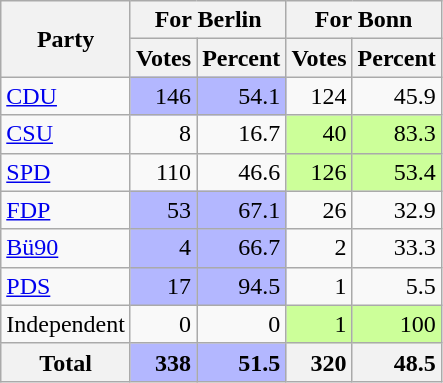<table class="wikitable sortable" style="text-align:right">
<tr>
<th rowspan=2>Party</th>
<th colspan=2>For Berlin</th>
<th colspan=2>For Bonn</th>
</tr>
<tr>
<th>Votes</th>
<th>Percent</th>
<th>Votes</th>
<th>Percent</th>
</tr>
<tr>
<td align=left><a href='#'>CDU</a></td>
<td style="background-color:#B3B7FF">146</td>
<td style="background-color:#B3B7FF">54.1</td>
<td>124</td>
<td>45.9</td>
</tr>
<tr>
<td align=left><a href='#'>CSU</a></td>
<td>8</td>
<td>16.7</td>
<td style="background-color:#ccff99">40</td>
<td style="background-color:#ccff99">83.3</td>
</tr>
<tr>
<td align=left><a href='#'>SPD</a></td>
<td>110</td>
<td>46.6</td>
<td style="background-color:#ccff99">126</td>
<td style="background-color:#ccff99">53.4</td>
</tr>
<tr>
<td align=left><a href='#'>FDP</a></td>
<td style="background-color:#B3B7FF">53</td>
<td style="background-color:#B3B7FF">67.1</td>
<td>26</td>
<td>32.9</td>
</tr>
<tr>
<td align=left><a href='#'>Bü90</a></td>
<td style="background-color:#B3B7FF">4</td>
<td style="background-color:#B3B7FF">66.7</td>
<td>2</td>
<td>33.3</td>
</tr>
<tr>
<td align=left><a href='#'>PDS</a></td>
<td style="background-color:#B3B7FF">17</td>
<td style="background-color:#B3B7FF">94.5</td>
<td>1</td>
<td>5.5</td>
</tr>
<tr>
<td align=left>Independent</td>
<td>0</td>
<td>0</td>
<td style="background-color:#ccff99">1</td>
<td style="background-color:#ccff99">100</td>
</tr>
<tr>
<th>Total</th>
<th style="text-align:right;background-color:#B3B7FF">338</th>
<th style="text-align:right;background-color:#B3B7FF">51.5</th>
<th style="text-align:right">320</th>
<th style="text-align:right">48.5</th>
</tr>
</table>
